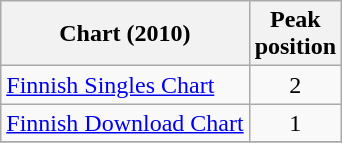<table class="wikitable sortable">
<tr>
<th>Chart (2010)</th>
<th>Peak <br> position</th>
</tr>
<tr>
<td><a href='#'>Finnish Singles Chart</a></td>
<td align="center">2</td>
</tr>
<tr>
<td><a href='#'>Finnish Download Chart</a></td>
<td align="center">1</td>
</tr>
<tr>
</tr>
</table>
